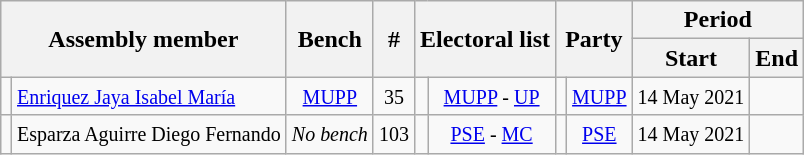<table class="wikitable sortable" style="text-align:center; margin:auto;">
<tr>
<th colspan="2" rowspan="2">Assembly member</th>
<th rowspan="2">Bench</th>
<th rowspan="2">#</th>
<th colspan="2" rowspan="2">Electoral list</th>
<th colspan="2" rowspan="2">Party</th>
<th colspan="2">Period</th>
</tr>
<tr>
<th>Start</th>
<th>End</th>
</tr>
<tr>
<td></td>
<td align="left"><small><a href='#'>Enriquez Jaya Isabel María</a></small></td>
<td><small><a href='#'>MUPP</a></small></td>
<td><small>35</small></td>
<td></td>
<td><small><a href='#'>MUPP</a> - <a href='#'>UP</a></small></td>
<td></td>
<td><small><a href='#'>MUPP</a></small></td>
<td><small>14 May 2021</small></td>
<td></td>
</tr>
<tr>
<td></td>
<td align="left"><small>Esparza Aguirre Diego Fernando</small></td>
<td><small><em> No bench</em></small></td>
<td><small>103</small></td>
<td></td>
<td><small><a href='#'>PSE</a> - <a href='#'>MC</a></small></td>
<td></td>
<td><small><a href='#'>PSE</a></small></td>
<td><small>14 May 2021</small></td>
<td></td>
</tr>
</table>
